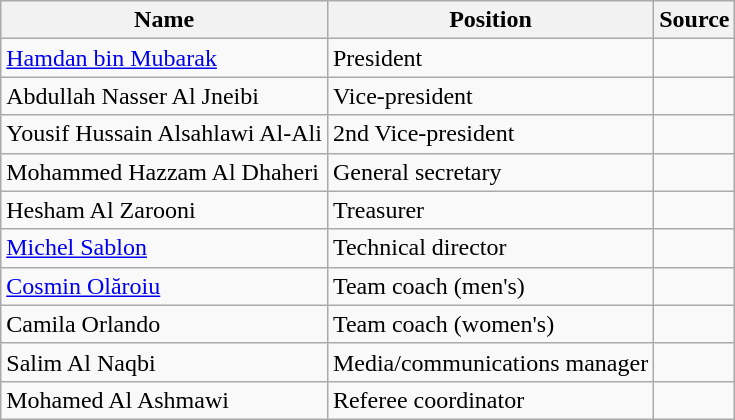<table class="wikitable">
<tr>
<th>Name</th>
<th>Position</th>
<th>Source</th>
</tr>
<tr>
<td> <a href='#'>Hamdan bin Mubarak</a></td>
<td>President</td>
<td></td>
</tr>
<tr>
<td> Abdullah Nasser Al Jneibi</td>
<td>Vice-president</td>
<td></td>
</tr>
<tr>
<td> Yousif Hussain Alsahlawi Al-Ali</td>
<td>2nd Vice-president</td>
<td></td>
</tr>
<tr>
<td> Mohammed Hazzam Al Dhaheri</td>
<td>General secretary</td>
<td></td>
</tr>
<tr>
<td> Hesham Al Zarooni</td>
<td>Treasurer</td>
<td></td>
</tr>
<tr>
<td> <a href='#'>Michel Sablon</a></td>
<td>Technical director</td>
<td></td>
</tr>
<tr>
<td> <a href='#'>Cosmin Olăroiu</a></td>
<td>Team coach (men's)</td>
<td></td>
</tr>
<tr>
<td> Camila Orlando</td>
<td>Team coach (women's)</td>
<td></td>
</tr>
<tr>
<td> Salim Al Naqbi</td>
<td>Media/communications manager</td>
<td></td>
</tr>
<tr>
<td> Mohamed Al Ashmawi</td>
<td>Referee coordinator</td>
<td></td>
</tr>
</table>
